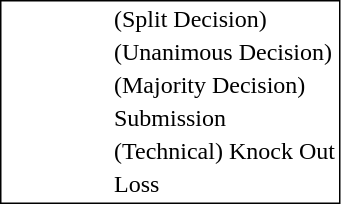<table style="border:1px solid black;" align=left>
<tr>
<td style="width:60px;"></td>
<td> </td>
<td>(Split Decision)</td>
</tr>
<tr>
<td style="width:60px;"></td>
<td> </td>
<td>(Unanimous Decision)</td>
</tr>
<tr>
<td style="width:60px;"></td>
<td> </td>
<td>(Majority Decision)</td>
</tr>
<tr>
<td style="width:60px;"></td>
<td> </td>
<td>Submission</td>
</tr>
<tr>
<td style="width:60px;"></td>
<td> </td>
<td>(Technical) Knock Out</td>
</tr>
<tr>
<td style="width:60px;"></td>
<td> </td>
<td>Loss</td>
</tr>
</table>
